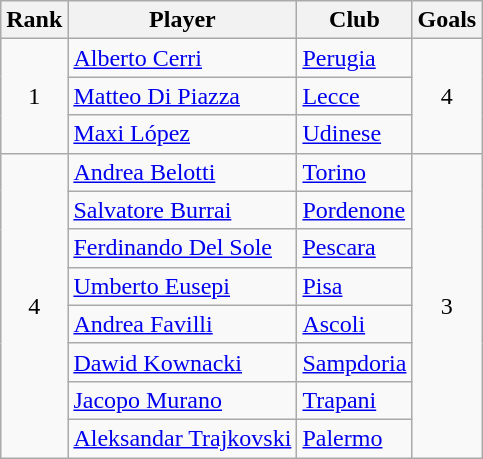<table class="wikitable sortable" style="text-align:center">
<tr>
<th>Rank</th>
<th>Player</th>
<th>Club</th>
<th>Goals</th>
</tr>
<tr>
<td rowspan="3">1</td>
<td align=left> <a href='#'>Alberto Cerri</a></td>
<td align=left><a href='#'>Perugia</a></td>
<td rowspan="3">4</td>
</tr>
<tr>
<td align=left> <a href='#'>Matteo Di Piazza</a></td>
<td align=left><a href='#'>Lecce</a></td>
</tr>
<tr>
<td align=left> <a href='#'>Maxi López</a></td>
<td align=left><a href='#'>Udinese</a></td>
</tr>
<tr>
<td rowspan="8">4</td>
<td align=left> <a href='#'>Andrea Belotti</a></td>
<td align=left><a href='#'>Torino</a></td>
<td rowspan="8">3</td>
</tr>
<tr>
<td align=left> <a href='#'>Salvatore Burrai</a></td>
<td align=left><a href='#'>Pordenone</a></td>
</tr>
<tr>
<td align=left> <a href='#'>Ferdinando Del Sole</a></td>
<td align=left><a href='#'>Pescara</a></td>
</tr>
<tr>
<td align=left> <a href='#'>Umberto Eusepi</a></td>
<td align=left><a href='#'>Pisa</a></td>
</tr>
<tr>
<td align=left> <a href='#'>Andrea Favilli</a></td>
<td align=left><a href='#'>Ascoli</a></td>
</tr>
<tr>
<td align=left> <a href='#'>Dawid Kownacki</a></td>
<td align=left><a href='#'>Sampdoria</a></td>
</tr>
<tr>
<td align=left> <a href='#'>Jacopo Murano</a></td>
<td align=left><a href='#'>Trapani</a></td>
</tr>
<tr>
<td align=left> <a href='#'>Aleksandar Trajkovski</a></td>
<td align=left><a href='#'>Palermo</a></td>
</tr>
</table>
